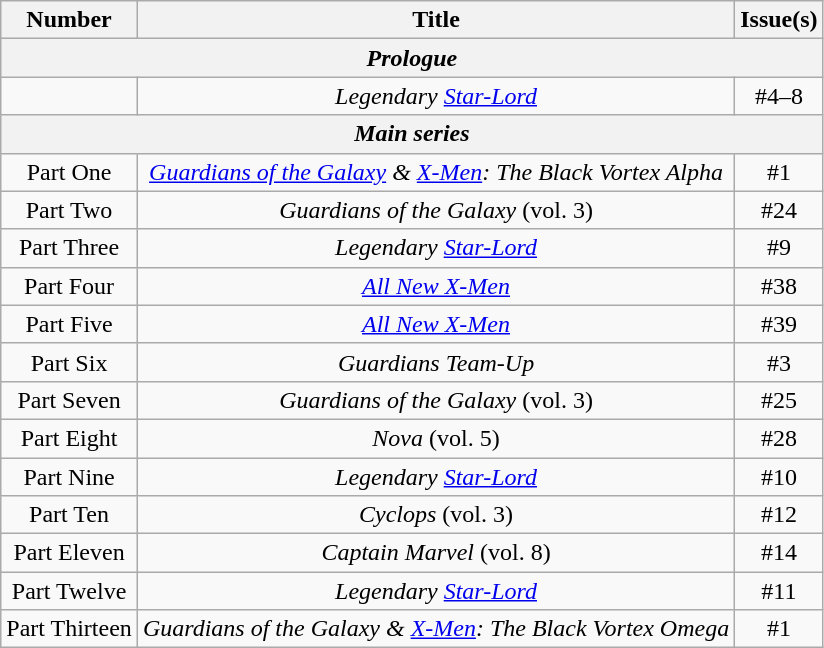<table class="wikitable" style="text-align:center; width:auto;">
<tr>
<th>Number</th>
<th>Title</th>
<th>Issue(s)</th>
</tr>
<tr>
<th colspan="3"><em>Prologue</em></th>
</tr>
<tr>
<td></td>
<td><em>Legendary</em> <em><a href='#'>Star-Lord</a></em></td>
<td>#4–8</td>
</tr>
<tr>
<th colspan="3"><em>Main series</em></th>
</tr>
<tr>
<td>Part One</td>
<td><em><a href='#'>Guardians of the Galaxy</a> & <a href='#'>X-Men</a>: The Black Vortex Alpha</em></td>
<td>#1</td>
</tr>
<tr>
<td>Part Two</td>
<td><em>Guardians of the Galaxy</em> (vol. 3)</td>
<td>#24</td>
</tr>
<tr>
<td>Part Three</td>
<td><em>Legendary <a href='#'>Star-Lord</a></em></td>
<td>#9</td>
</tr>
<tr>
<td>Part Four</td>
<td><em><a href='#'>All New X-Men</a></em></td>
<td>#38</td>
</tr>
<tr>
<td>Part Five</td>
<td><em><a href='#'>All New X-Men</a></em></td>
<td>#39</td>
</tr>
<tr>
<td>Part Six</td>
<td><em>Guardians Team-Up</em></td>
<td>#3</td>
</tr>
<tr>
<td>Part Seven</td>
<td><em>Guardians of the Galaxy</em> (vol. 3)</td>
<td>#25</td>
</tr>
<tr>
<td>Part Eight</td>
<td><em>Nova</em> (vol. 5)</td>
<td>#28</td>
</tr>
<tr>
<td>Part Nine</td>
<td><em>Legendary <a href='#'>Star-Lord</a></em></td>
<td>#10</td>
</tr>
<tr>
<td>Part Ten</td>
<td><em>Cyclops</em> (vol. 3)</td>
<td>#12</td>
</tr>
<tr>
<td>Part Eleven</td>
<td><em>Captain Marvel</em> (vol. 8)</td>
<td>#14</td>
</tr>
<tr>
<td>Part Twelve</td>
<td><em>Legendary <a href='#'>Star-Lord</a></em></td>
<td>#11</td>
</tr>
<tr>
<td>Part Thirteen</td>
<td><em>Guardians of the Galaxy & <a href='#'>X-Men</a>: The Black Vortex Omega</em></td>
<td>#1</td>
</tr>
</table>
